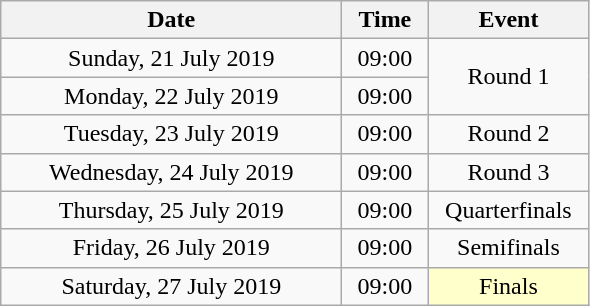<table class = "wikitable" style="text-align:center;">
<tr>
<th width=220>Date</th>
<th width=50>Time</th>
<th width=100>Event</th>
</tr>
<tr>
<td>Sunday, 21 July 2019</td>
<td>09:00</td>
<td rowspan=2>Round 1</td>
</tr>
<tr>
<td>Monday, 22 July 2019</td>
<td>09:00</td>
</tr>
<tr>
<td>Tuesday, 23 July 2019</td>
<td>09:00</td>
<td>Round 2</td>
</tr>
<tr>
<td>Wednesday, 24 July 2019</td>
<td>09:00</td>
<td>Round 3</td>
</tr>
<tr>
<td>Thursday, 25 July 2019</td>
<td>09:00</td>
<td>Quarterfinals</td>
</tr>
<tr>
<td>Friday, 26 July 2019</td>
<td>09:00</td>
<td>Semifinals</td>
</tr>
<tr>
<td>Saturday, 27 July 2019</td>
<td>09:00</td>
<td bgcolor=ffffcc>Finals</td>
</tr>
</table>
